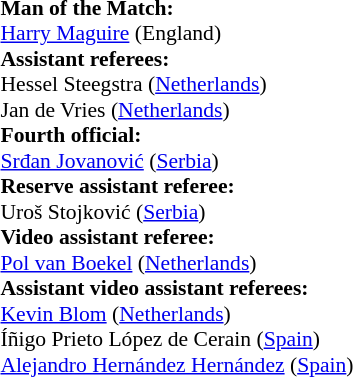<table style="width:100%; font-size:90%;">
<tr>
<td><br><strong>Man of the Match:</strong>
<br><a href='#'>Harry Maguire</a> (England)<br><strong>Assistant referees:</strong>
<br>Hessel Steegstra (<a href='#'>Netherlands</a>)
<br>Jan de Vries (<a href='#'>Netherlands</a>)
<br><strong>Fourth official:</strong>
<br><a href='#'>Srđan Jovanović</a> (<a href='#'>Serbia</a>)
<br><strong>Reserve assistant referee:</strong>
<br>Uroš Stojković (<a href='#'>Serbia</a>)
<br><strong>Video assistant referee:</strong>
<br><a href='#'>Pol van Boekel</a> (<a href='#'>Netherlands</a>)
<br><strong>Assistant video assistant referees:</strong>
<br><a href='#'>Kevin Blom</a> (<a href='#'>Netherlands</a>)
<br>Íñigo Prieto López de Cerain (<a href='#'>Spain</a>)
<br><a href='#'>Alejandro Hernández Hernández</a> (<a href='#'>Spain</a>)</td>
</tr>
</table>
